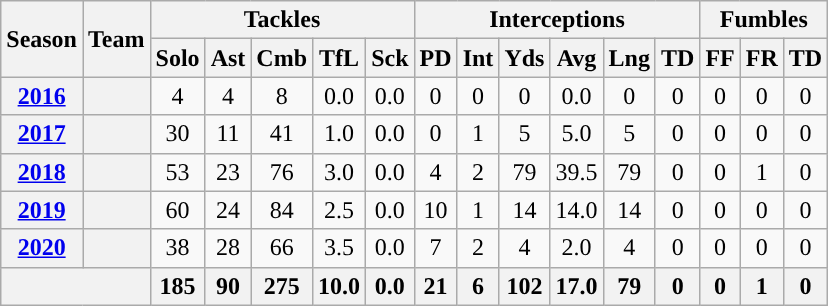<table class="wikitable" style="text-align:center;">
<tr>
<th scope="col" rowspan="2">Season</th>
<th scope="col" rowspan="2">Team</th>
<th scope="col" colspan="5">Tackles</th>
<th scope="col" colspan="6">Interceptions</th>
<th scope="col" colspan="3">Fumbles</th>
</tr>
<tr>
<th scope="col">Solo</th>
<th scope="col">Ast</th>
<th scope="col">Cmb</th>
<th scope="col">TfL</th>
<th scope="col">Sck</th>
<th scope="col">PD</th>
<th scope="col">Int</th>
<th scope="col">Yds</th>
<th scope="col">Avg</th>
<th scope="col">Lng</th>
<th scope="col">TD</th>
<th scope="col">FF</th>
<th scope="col">FR</th>
<th scope="col">TD</th>
</tr>
<tr>
<th scope="row"><a href='#'>2016</a></th>
<th><a href='#'></a></th>
<td>4</td>
<td>4</td>
<td>8</td>
<td>0.0</td>
<td>0.0</td>
<td>0</td>
<td>0</td>
<td>0</td>
<td>0.0</td>
<td>0</td>
<td>0</td>
<td>0</td>
<td>0</td>
<td>0</td>
</tr>
<tr>
<th scope="row"><a href='#'>2017</a></th>
<th><a href='#'></a></th>
<td>30</td>
<td>11</td>
<td>41</td>
<td>1.0</td>
<td>0.0</td>
<td>0</td>
<td>1</td>
<td>5</td>
<td>5.0</td>
<td>5</td>
<td>0</td>
<td>0</td>
<td>0</td>
<td>0</td>
</tr>
<tr>
<th scope="row"><a href='#'>2018</a></th>
<th><a href='#'></a></th>
<td>53</td>
<td>23</td>
<td>76</td>
<td>3.0</td>
<td>0.0</td>
<td>4</td>
<td>2</td>
<td>79</td>
<td>39.5</td>
<td>79</td>
<td>0</td>
<td>0</td>
<td>1</td>
<td>0</td>
</tr>
<tr>
<th scope="row"><a href='#'>2019</a></th>
<th><a href='#'></a></th>
<td>60</td>
<td>24</td>
<td>84</td>
<td>2.5</td>
<td>0.0</td>
<td>10</td>
<td>1</td>
<td>14</td>
<td>14.0</td>
<td>14</td>
<td>0</td>
<td>0</td>
<td>0</td>
<td>0</td>
</tr>
<tr>
<th scope="row"><a href='#'>2020</a></th>
<th><a href='#'></a></th>
<td>38</td>
<td>28</td>
<td>66</td>
<td>3.5</td>
<td>0.0</td>
<td>7</td>
<td>2</td>
<td>4</td>
<td>2.0</td>
<td>4</td>
<td>0</td>
<td>0</td>
<td>0</td>
<td>0</td>
</tr>
<tr>
<th colspan="2"></th>
<th>185</th>
<th>90</th>
<th>275</th>
<th>10.0</th>
<th>0.0</th>
<th>21</th>
<th>6</th>
<th>102</th>
<th>17.0</th>
<th>79</th>
<th>0</th>
<th>0</th>
<th>1</th>
<th>0</th>
</tr>
</table>
